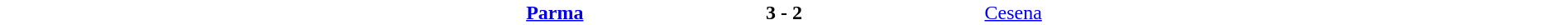<table cellspacing=0 width=100% style=background:#FFFFFF>
<tr>
<td width=22% align=right><strong> <a href='#'>Parma</a></strong></td>
<td align=center width=15%><strong>3 - 2</strong></td>
<td width=22%> <a href='#'>Cesena</a></td>
</tr>
</table>
